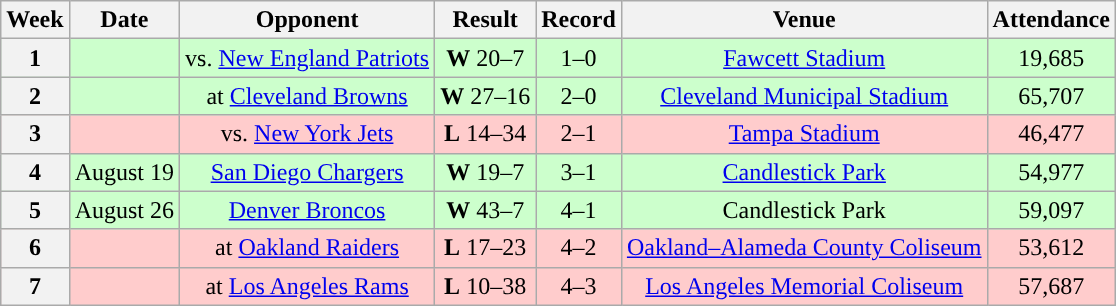<table class="wikitable" style="text-align:center">
<tr>
<th>Week</th>
<th>Date</th>
<th>Opponent</th>
<th>Result</th>
<th>Record</th>
<th>Venue</th>
<th>Attendance</th>
</tr>
<tr style="background:#cfc">
<th>1</th>
<td></td>
<td>vs. <a href='#'>New England Patriots</a></td>
<td><strong>W</strong> 20–7</td>
<td>1–0</td>
<td><a href='#'>Fawcett Stadium</a></td>
<td>19,685</td>
</tr>
<tr style="background:#cfc">
<th>2</th>
<td></td>
<td>at <a href='#'>Cleveland Browns</a></td>
<td><strong>W</strong> 27–16</td>
<td>2–0</td>
<td><a href='#'>Cleveland Municipal Stadium</a></td>
<td>65,707</td>
</tr>
<tr style="background:#fcc">
<th>3</th>
<td></td>
<td>vs. <a href='#'>New York Jets</a></td>
<td><strong>L</strong> 14–34</td>
<td>2–1</td>
<td><a href='#'>Tampa Stadium</a></td>
<td>46,477</td>
</tr>
<tr style="background:#cfc">
<th>4</th>
<td>August 19</td>
<td><a href='#'>San Diego Chargers</a></td>
<td><strong>W</strong> 19–7</td>
<td>3–1</td>
<td><a href='#'>Candlestick Park</a></td>
<td>54,977</td>
</tr>
<tr style="background:#cfc">
<th>5</th>
<td>August 26</td>
<td><a href='#'>Denver Broncos</a></td>
<td><strong>W</strong> 43–7</td>
<td>4–1</td>
<td>Candlestick Park</td>
<td>59,097</td>
</tr>
<tr style="background:#fcc">
<th>6</th>
<td></td>
<td>at <a href='#'>Oakland Raiders</a></td>
<td><strong>L</strong> 17–23</td>
<td>4–2</td>
<td><a href='#'>Oakland–Alameda County Coliseum</a></td>
<td>53,612</td>
</tr>
<tr style="background:#fcc">
<th>7</th>
<td></td>
<td>at <a href='#'>Los Angeles Rams</a></td>
<td><strong>L</strong> 10–38</td>
<td>4–3</td>
<td><a href='#'>Los Angeles Memorial Coliseum</a></td>
<td>57,687</td>
</tr>
</table>
